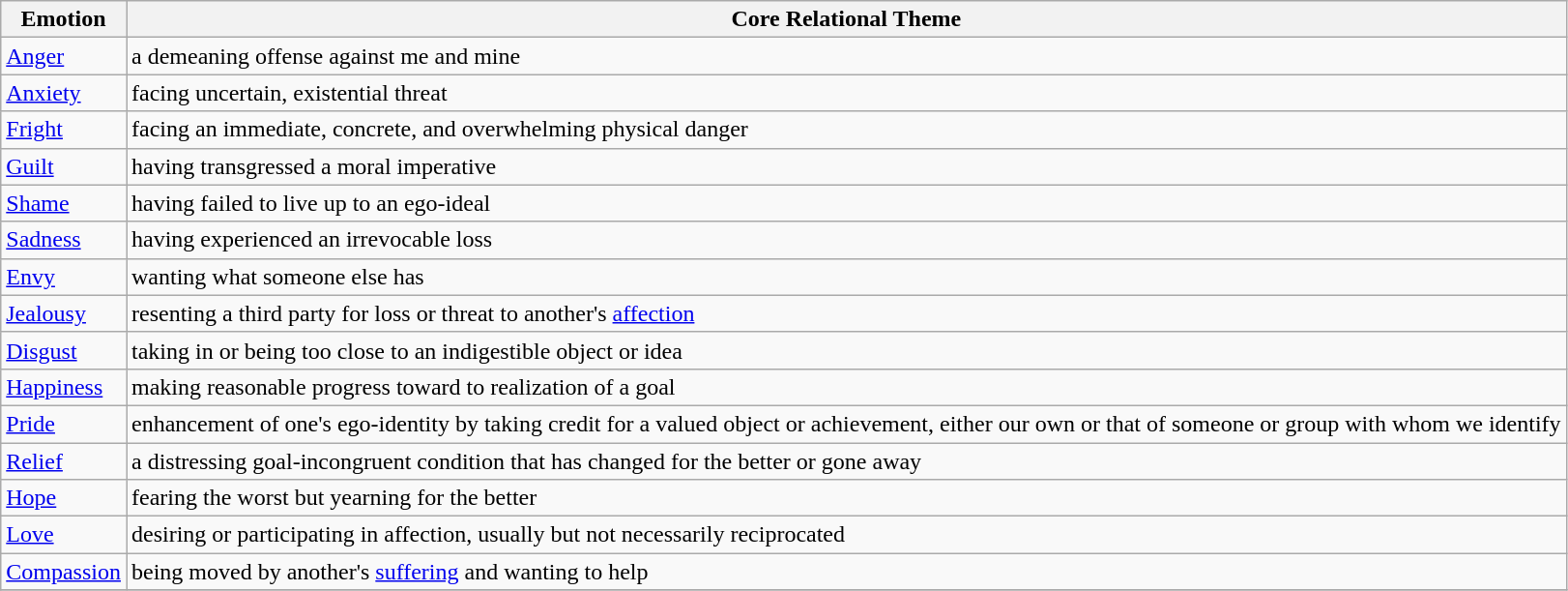<table class="wikitable" border="1">
<tr>
<th>Emotion</th>
<th>Core Relational Theme</th>
</tr>
<tr>
<td><a href='#'>Anger</a></td>
<td>a demeaning offense against me and mine</td>
</tr>
<tr>
<td><a href='#'>Anxiety</a></td>
<td>facing uncertain, existential threat</td>
</tr>
<tr>
<td><a href='#'>Fright</a></td>
<td>facing an immediate, concrete, and overwhelming physical danger</td>
</tr>
<tr>
<td><a href='#'>Guilt</a></td>
<td>having transgressed a moral imperative</td>
</tr>
<tr>
<td><a href='#'>Shame</a></td>
<td>having failed to live up to an ego-ideal</td>
</tr>
<tr>
<td><a href='#'>Sadness</a></td>
<td>having experienced an irrevocable loss</td>
</tr>
<tr>
<td><a href='#'>Envy</a></td>
<td>wanting what someone else has</td>
</tr>
<tr>
<td><a href='#'>Jealousy</a></td>
<td>resenting a third party for loss or threat to another's <a href='#'>affection</a></td>
</tr>
<tr>
<td><a href='#'>Disgust</a></td>
<td>taking in or being too close to an indigestible object or idea</td>
</tr>
<tr>
<td><a href='#'>Happiness</a></td>
<td>making reasonable progress toward to realization of a goal</td>
</tr>
<tr>
<td><a href='#'>Pride</a></td>
<td>enhancement of one's ego-identity by taking credit for a valued object or achievement, either our own or that of someone or group with whom we identify</td>
</tr>
<tr>
<td><a href='#'>Relief</a></td>
<td>a distressing goal-incongruent condition that has changed for the better or gone away</td>
</tr>
<tr>
<td><a href='#'>Hope</a></td>
<td>fearing the worst but yearning for the better</td>
</tr>
<tr>
<td><a href='#'>Love</a></td>
<td>desiring or participating in affection, usually but not necessarily reciprocated</td>
</tr>
<tr>
<td><a href='#'>Compassion</a></td>
<td>being moved by another's <a href='#'>suffering</a> and wanting to help</td>
</tr>
<tr>
</tr>
</table>
